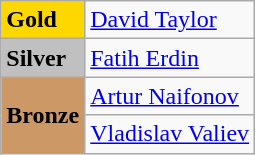<table class="wikitable">
<tr>
<td bgcolor="gold"><strong>Gold</strong></td>
<td> <a href='#'>David Taylor</a></td>
</tr>
<tr>
<td bgcolor="silver"><strong>Silver</strong></td>
<td> <a href='#'>Fatih Erdin</a></td>
</tr>
<tr>
<td rowspan="2" bgcolor="#cc9966"><strong>Bronze</strong></td>
<td> <a href='#'>Artur Naifonov</a></td>
</tr>
<tr>
<td> <a href='#'>Vladislav Valiev</a></td>
</tr>
</table>
